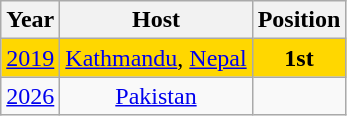<table class="wikitable" style="text-align: center;">
<tr>
<th>Year</th>
<th>Host</th>
<th>Position</th>
</tr>
<tr bgcolor=gold>
<td><a href='#'>2019</a></td>
<td> <a href='#'>Kathmandu</a>, <a href='#'>Nepal</a></td>
<td><strong>1st</strong></td>
</tr>
<tr>
<td><a href='#'>2026</a></td>
<td> <a href='#'>Pakistan</a></td>
<td></td>
</tr>
</table>
